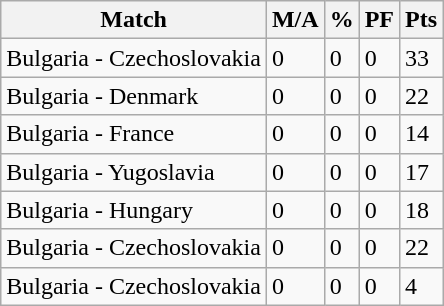<table class="wikitable">
<tr>
<th>Match</th>
<th>M/A</th>
<th>%</th>
<th>PF</th>
<th>Pts</th>
</tr>
<tr>
<td> Bulgaria -  Czechoslovakia</td>
<td>0</td>
<td>0</td>
<td>0</td>
<td>33</td>
</tr>
<tr>
<td> Bulgaria -  Denmark</td>
<td>0</td>
<td>0</td>
<td>0</td>
<td>22</td>
</tr>
<tr>
<td> Bulgaria -  France</td>
<td>0</td>
<td>0</td>
<td>0</td>
<td>14</td>
</tr>
<tr>
<td> Bulgaria -  Yugoslavia</td>
<td>0</td>
<td>0</td>
<td>0</td>
<td>17</td>
</tr>
<tr>
<td> Bulgaria -  Hungary</td>
<td>0</td>
<td>0</td>
<td>0</td>
<td>18</td>
</tr>
<tr>
<td> Bulgaria -  Czechoslovakia</td>
<td>0</td>
<td>0</td>
<td>0</td>
<td>22</td>
</tr>
<tr>
<td> Bulgaria -  Czechoslovakia</td>
<td>0</td>
<td>0</td>
<td>0</td>
<td>4</td>
</tr>
</table>
